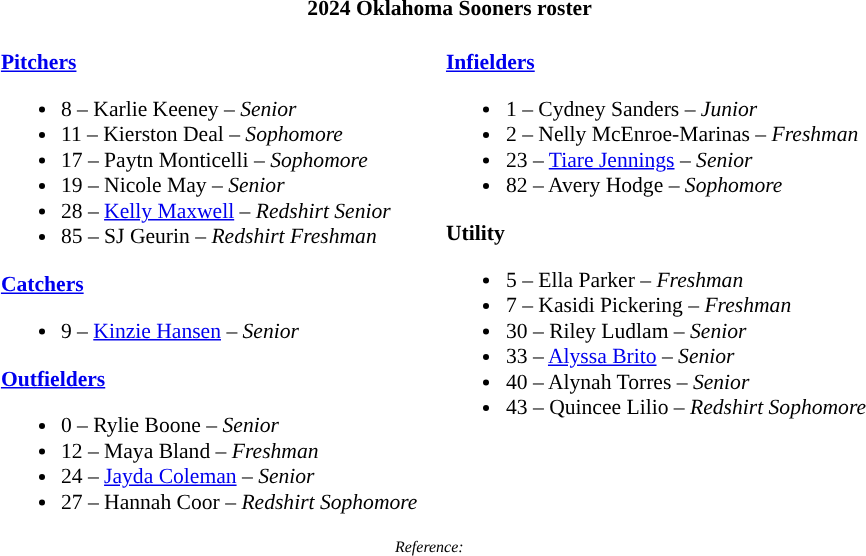<table class="toccolours" style="border-collapse:collapse; font-size:90%;">
<tr>
<th colspan=9>2024 Oklahoma Sooners roster</th>
</tr>
<tr>
<td width="03"> </td>
<td valign="top"><br><strong><a href='#'>Pitchers</a></strong><ul><li>8 – Karlie Keeney – <em>Senior</em></li><li>11 – Kierston Deal – <em>Sophomore</em></li><li>17 – Paytn Monticelli – <em>Sophomore</em></li><li>19 – Nicole May – <em>Senior</em></li><li>28 – <a href='#'>Kelly Maxwell</a> –  <em>Redshirt Senior</em></li><li>85 – SJ Geurin –  <em>Redshirt Freshman</em></li></ul><strong><a href='#'>Catchers</a></strong><ul><li>9 – <a href='#'>Kinzie Hansen</a> – <em>Senior</em></li></ul><strong><a href='#'>Outfielders</a></strong><ul><li>0 – Rylie Boone – <em>Senior</em></li><li>12 – Maya Bland – <em>Freshman</em></li><li>24 – <a href='#'>Jayda Coleman</a> – <em>Senior</em></li><li>27 – Hannah Coor –  <em>Redshirt Sophomore</em></li></ul></td>
<td width="15"> </td>
<td valign="top"><br><strong><a href='#'>Infielders</a></strong><ul><li>1 – Cydney Sanders – <em>Junior</em></li><li>2 – Nelly McEnroe-Marinas – <em>Freshman</em></li><li>23 – <a href='#'>Tiare Jennings</a> – <em>Senior</em></li><li>82 – Avery Hodge – <em>Sophomore</em></li></ul><strong>Utility</strong><ul><li>5 – Ella Parker – <em>Freshman</em></li><li>7 – Kasidi Pickering – <em>Freshman</em></li><li>30 – Riley Ludlam – <em>Senior</em></li><li>33 – <a href='#'>Alyssa Brito</a> – <em>Senior</em></li><li>40 – Alynah Torres – <em>Senior</em></li><li>43 – Quincee Lilio –  <em>Redshirt Sophomore</em></li></ul></td>
<td width="25"> </td>
</tr>
<tr>
<td colspan="4"  style="font-size:8pt; text-align:center;"><em>Reference:</em></td>
</tr>
</table>
